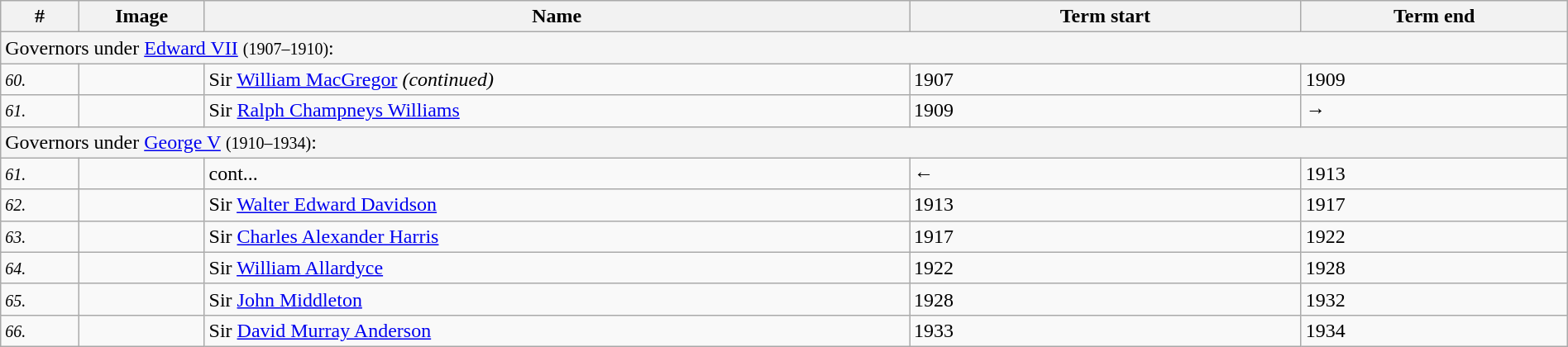<table class="wikitable" style="width:100%">
<tr>
<th width="5%">#</th>
<th width="8%">Image</th>
<th width="45%">Name</th>
<th width="25%">Term start</th>
<th width="25%">Term end</th>
</tr>
<tr bgcolor="#F5F5F5">
<td colspan="5" align="left"><span>Governors under <a href='#'>Edward VII</a> <small>(1907–1910)</small>:</span></td>
</tr>
<tr>
<td><small><em>60.</em></small></td>
<td></td>
<td>Sir <a href='#'>William MacGregor</a> <em>(continued)</em> </td>
<td>1907</td>
<td>1909</td>
</tr>
<tr>
<td><small><em>61.</em></small></td>
<td></td>
<td>Sir <a href='#'>Ralph Champneys Williams</a> </td>
<td>1909</td>
<td>→</td>
</tr>
<tr bgcolor="#F5F5F5">
<td colspan="5" align="left"><span>Governors under <a href='#'>George V</a> <small>(1910–1934)</small>:</span></td>
</tr>
<tr>
<td><small><em>61.</em></small></td>
<td></td>
<td>cont...</td>
<td>←</td>
<td>1913</td>
</tr>
<tr>
<td><small><em>62.</em></small></td>
<td></td>
<td>Sir <a href='#'>Walter Edward Davidson</a> </td>
<td>1913</td>
<td>1917</td>
</tr>
<tr>
<td><small><em>63.</em></small></td>
<td></td>
<td>Sir <a href='#'>Charles Alexander Harris</a></td>
<td>1917</td>
<td>1922</td>
</tr>
<tr>
<td><small><em>64.</em></small></td>
<td></td>
<td>Sir <a href='#'>William Allardyce</a> </td>
<td>1922</td>
<td>1928</td>
</tr>
<tr>
<td><small><em>65.</em></small></td>
<td></td>
<td>Sir <a href='#'>John Middleton</a></td>
<td>1928</td>
<td>1932</td>
</tr>
<tr>
<td><small><em>66.</em></small></td>
<td></td>
<td>Sir <a href='#'>David Murray Anderson</a> </td>
<td>1933</td>
<td>1934</td>
</tr>
</table>
